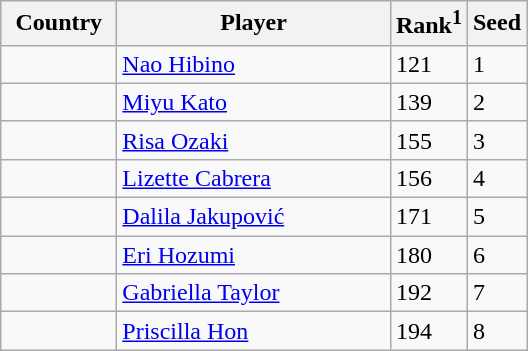<table class="sortable wikitable">
<tr>
<th width="70">Country</th>
<th width="175">Player</th>
<th>Rank<sup>1</sup></th>
<th>Seed</th>
</tr>
<tr>
<td></td>
<td><a href='#'>Nao Hibino</a></td>
<td>121</td>
<td>1</td>
</tr>
<tr>
<td></td>
<td><a href='#'>Miyu Kato</a></td>
<td>139</td>
<td>2</td>
</tr>
<tr>
<td></td>
<td><a href='#'>Risa Ozaki</a></td>
<td>155</td>
<td>3</td>
</tr>
<tr>
<td></td>
<td><a href='#'>Lizette Cabrera</a></td>
<td>156</td>
<td>4</td>
</tr>
<tr>
<td></td>
<td><a href='#'>Dalila Jakupović</a></td>
<td>171</td>
<td>5</td>
</tr>
<tr>
<td></td>
<td><a href='#'>Eri Hozumi</a></td>
<td>180</td>
<td>6</td>
</tr>
<tr>
<td></td>
<td><a href='#'>Gabriella Taylor</a></td>
<td>192</td>
<td>7</td>
</tr>
<tr>
<td></td>
<td><a href='#'>Priscilla Hon</a></td>
<td>194</td>
<td>8</td>
</tr>
</table>
